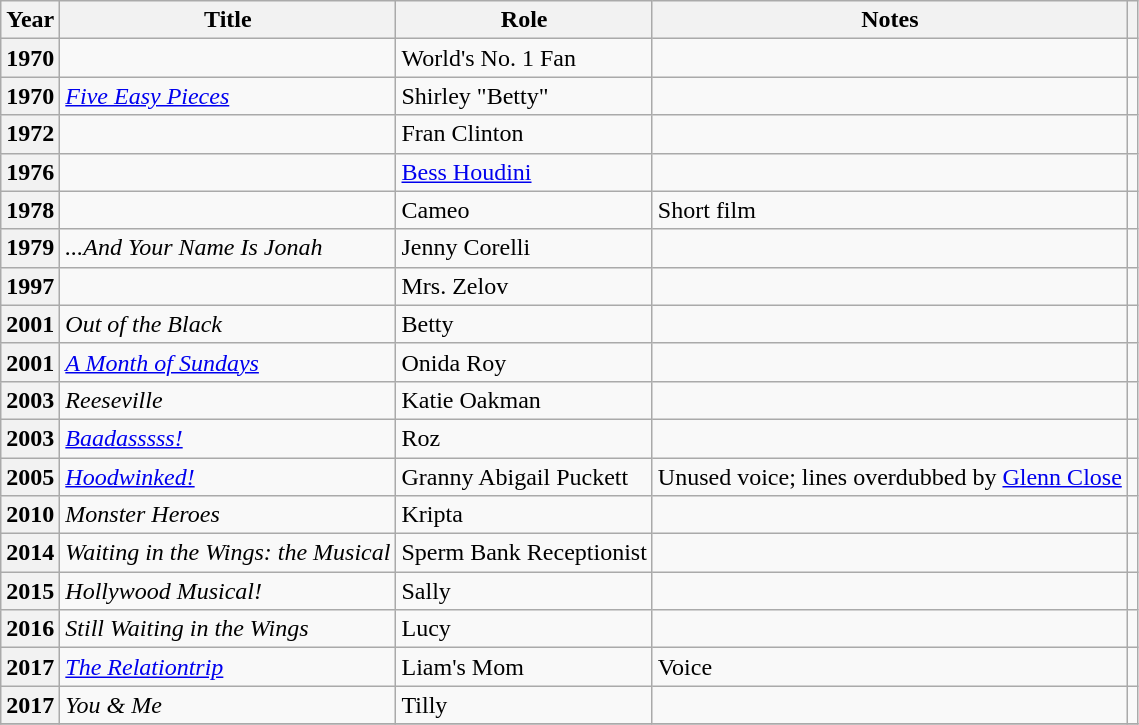<table class="wikitable plainrowheaders sortable" style="margin-right: 0;">
<tr>
<th scope="col">Year</th>
<th scope="col">Title</th>
<th scope="col">Role</th>
<th scope="col" class="unsortable">Notes</th>
<th scope="col" class="unsortable"></th>
</tr>
<tr>
<th scope="row">1970</th>
<td><em></em></td>
<td>World's No. 1 Fan</td>
<td></td>
<td style="text-align:center;"></td>
</tr>
<tr>
<th scope="row">1970</th>
<td><em><a href='#'>Five Easy Pieces</a></em></td>
<td>Shirley "Betty"</td>
<td></td>
<td style="text-align:center;"></td>
</tr>
<tr>
<th scope="row">1972</th>
<td><em></em></td>
<td>Fran Clinton</td>
<td></td>
<td style="text-align:center;"></td>
</tr>
<tr>
<th scope="row">1976</th>
<td><em></em></td>
<td><a href='#'>Bess Houdini</a></td>
<td></td>
<td style="text-align:center;"></td>
</tr>
<tr>
<th scope="row">1978</th>
<td><em></em></td>
<td>Cameo</td>
<td>Short film</td>
<td style="text-align:center;"></td>
</tr>
<tr>
<th scope="row">1979</th>
<td><em>...And Your Name Is Jonah</em></td>
<td>Jenny Corelli</td>
<td></td>
<td style="text-align:center;"></td>
</tr>
<tr>
<th scope="row">1997</th>
<td><em></em></td>
<td>Mrs. Zelov</td>
<td></td>
<td style="text-align:center;"></td>
</tr>
<tr>
<th scope="row">2001</th>
<td><em>Out of the Black</em></td>
<td>Betty</td>
<td></td>
<td style="text-align:center;"></td>
</tr>
<tr>
<th scope="row">2001</th>
<td><em><a href='#'>A Month of Sundays</a></em></td>
<td>Onida Roy</td>
<td></td>
<td style="text-align:center;"></td>
</tr>
<tr>
<th scope="row">2003</th>
<td><em>Reeseville</em></td>
<td>Katie Oakman</td>
<td></td>
<td style="text-align:center;"></td>
</tr>
<tr>
<th scope="row">2003</th>
<td><em><a href='#'>Baadasssss!</a></em></td>
<td>Roz</td>
<td></td>
<td style="text-align:center;"></td>
</tr>
<tr>
<th scope="row">2005</th>
<td><em><a href='#'>Hoodwinked!</a></em></td>
<td>Granny Abigail Puckett</td>
<td>Unused voice; lines overdubbed by <a href='#'>Glenn Close</a></td>
<td style="text-align:center;"></td>
</tr>
<tr>
<th scope="row">2010</th>
<td><em>Monster Heroes</em></td>
<td>Kripta</td>
<td></td>
<td style="text-align:center;"></td>
</tr>
<tr>
<th scope="row">2014</th>
<td><em>Waiting in the Wings: the Musical</em></td>
<td>Sperm Bank Receptionist</td>
<td></td>
<td style="text-align:center;"></td>
</tr>
<tr>
<th scope="row">2015</th>
<td><em>Hollywood Musical!</em></td>
<td>Sally</td>
<td></td>
<td style="text-align:center;"></td>
</tr>
<tr>
<th scope="row">2016</th>
<td><em>Still Waiting in the Wings</em></td>
<td>Lucy</td>
<td></td>
<td style="text-align:center;"></td>
</tr>
<tr>
<th scope="row">2017</th>
<td data-sort-value="Relationship"><em><a href='#'>The Relationtrip</a></em></td>
<td>Liam's Mom</td>
<td>Voice</td>
<td style="text-align:center;"></td>
</tr>
<tr>
<th scope="row">2017</th>
<td><em>You & Me</em></td>
<td>Tilly</td>
<td></td>
<td style="text-align:center;"></td>
</tr>
<tr>
</tr>
</table>
